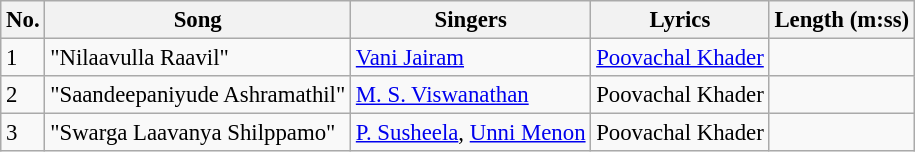<table class="wikitable" style="font-size:95%;">
<tr>
<th>No.</th>
<th>Song</th>
<th>Singers</th>
<th>Lyrics</th>
<th>Length (m:ss)</th>
</tr>
<tr>
<td>1</td>
<td>"Nilaavulla Raavil"</td>
<td><a href='#'>Vani Jairam</a></td>
<td><a href='#'>Poovachal Khader</a></td>
<td></td>
</tr>
<tr>
<td>2</td>
<td>"Saandeepaniyude Ashramathil"</td>
<td><a href='#'>M. S. Viswanathan</a></td>
<td>Poovachal Khader</td>
<td></td>
</tr>
<tr>
<td>3</td>
<td>"Swarga Laavanya Shilppamo"</td>
<td><a href='#'>P. Susheela</a>, <a href='#'>Unni Menon</a></td>
<td>Poovachal Khader</td>
<td></td>
</tr>
</table>
